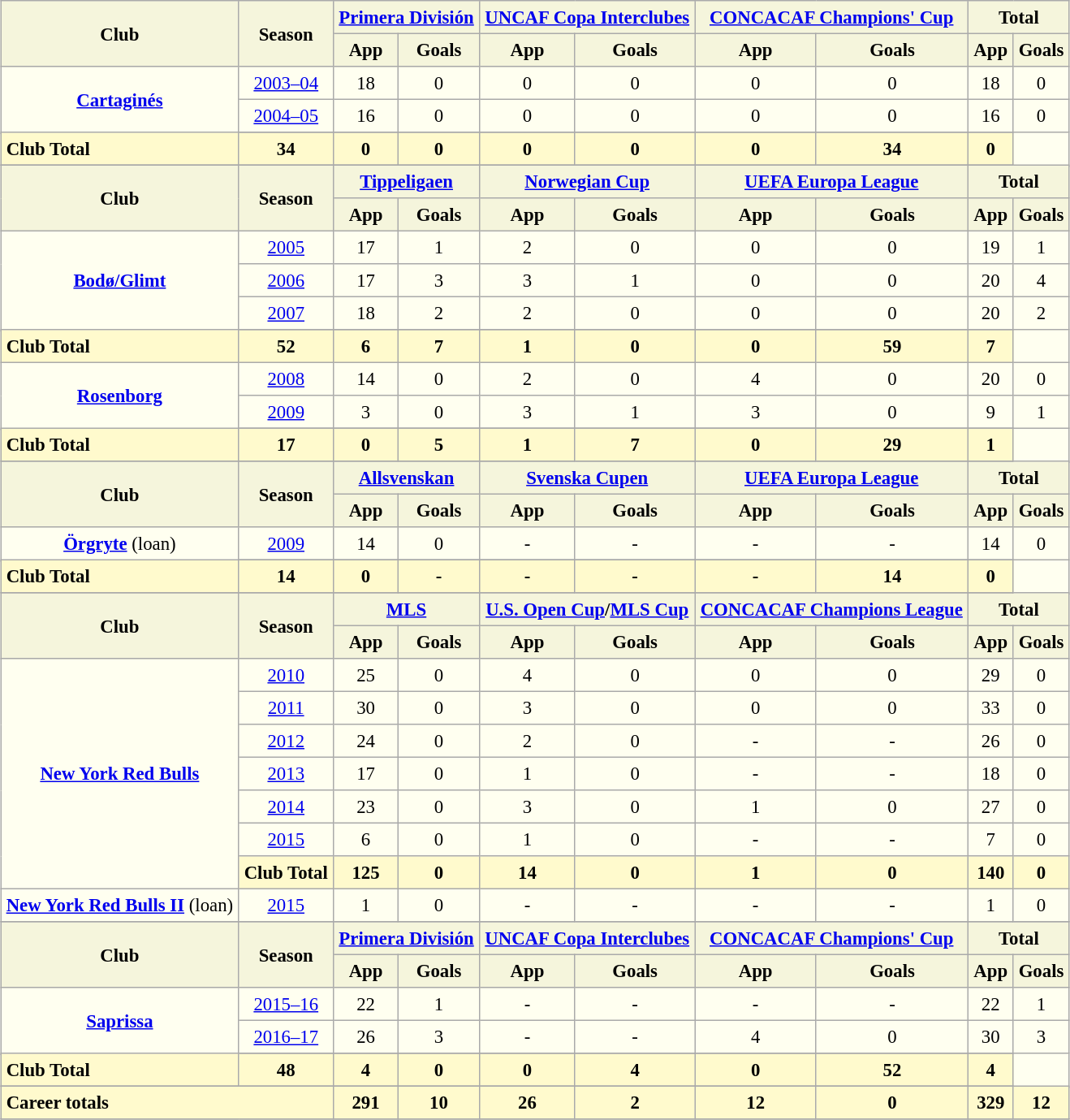<table border=1 align=center cellpadding=4 cellspacing=2 style="background: ivory; font-size: 95%; border: 1px #aaaaaa solid; border-collapse: collapse; clear:center">
<tr style="background:beige">
<th rowspan="2">Club</th>
<th rowspan="2">Season</th>
<th colspan="2"><a href='#'>Primera División</a></th>
<th colspan="2"><a href='#'>UNCAF Copa Interclubes</a></th>
<th colspan="2"><a href='#'>CONCACAF Champions' Cup</a></th>
<th colspan="2">Total</th>
</tr>
<tr style="background:beige">
<th>App</th>
<th>Goals</th>
<th>App</th>
<th>Goals</th>
<th>App</th>
<th>Goals</th>
<th>App</th>
<th>Goals</th>
</tr>
<tr>
<td rowspan="3" align=center valign=center><strong><a href='#'>Cartaginés</a></strong><br></td>
<td align="center"><a href='#'>2003–04</a></td>
<td align="center">18</td>
<td align="center">0</td>
<td align="center">0</td>
<td align="center">0</td>
<td align="center">0</td>
<td align="center">0</td>
<td align="center">18</td>
<td align="center">0</td>
</tr>
<tr>
<td align="center"><a href='#'>2004–05</a></td>
<td align="center">16</td>
<td align="center">0</td>
<td align="center">0</td>
<td align="center">0</td>
<td align="center">0</td>
<td align="center">0</td>
<td align="center">16</td>
<td align="center">0</td>
</tr>
<tr>
</tr>
<tr style="background:lemonchiffon">
<th colspan="1" align="left">Club Total</th>
<th>34</th>
<th>0</th>
<th>0</th>
<th>0</th>
<th>0</th>
<th>0</th>
<th>34</th>
<th>0</th>
</tr>
<tr>
</tr>
<tr style="background:beige">
<th rowspan="2">Club</th>
<th rowspan="2">Season</th>
<th colspan="2"><a href='#'>Tippeligaen</a></th>
<th colspan="2"><a href='#'>Norwegian Cup</a></th>
<th colspan="2"><a href='#'>UEFA Europa League</a></th>
<th colspan="2">Total</th>
</tr>
<tr style="background:beige">
<th>App</th>
<th>Goals</th>
<th>App</th>
<th>Goals</th>
<th>App</th>
<th>Goals</th>
<th>App</th>
<th>Goals</th>
</tr>
<tr>
<td rowspan="4" align=center valign=center><strong><a href='#'>Bodø/Glimt</a></strong><br></td>
<td align="center"><a href='#'>2005</a></td>
<td align="center">17</td>
<td align="center">1</td>
<td align="center">2</td>
<td align="center">0</td>
<td align="center">0</td>
<td align="center">0</td>
<td align="center">19</td>
<td align="center">1</td>
</tr>
<tr>
<td align="center"><a href='#'>2006</a></td>
<td align="center">17</td>
<td align="center">3</td>
<td align="center">3</td>
<td align="center">1</td>
<td align="center">0</td>
<td align="center">0</td>
<td align="center">20</td>
<td align="center">4</td>
</tr>
<tr>
<td align="center"><a href='#'>2007</a></td>
<td align="center">18</td>
<td align="center">2</td>
<td align="center">2</td>
<td align="center">0</td>
<td align="center">0</td>
<td align="center">0</td>
<td align="center">20</td>
<td align="center">2</td>
</tr>
<tr>
</tr>
<tr style="background:lemonchiffon">
<th colspan="1" align="left">Club Total</th>
<th>52</th>
<th>6</th>
<th>7</th>
<th>1</th>
<th>0</th>
<th>0</th>
<th>59</th>
<th>7</th>
</tr>
<tr>
<td rowspan="3" align=center valign=center><strong><a href='#'>Rosenborg</a></strong><br></td>
<td align="center"><a href='#'>2008</a></td>
<td align="center">14</td>
<td align="center">0</td>
<td align="center">2</td>
<td align="center">0</td>
<td align="center">4</td>
<td align="center">0</td>
<td align="center">20</td>
<td align="center">0</td>
</tr>
<tr>
<td align="center"><a href='#'>2009</a></td>
<td align="center">3</td>
<td align="center">0</td>
<td align="center">3</td>
<td align="center">1</td>
<td align="center">3</td>
<td align="center">0</td>
<td align="center">9</td>
<td align="center">1</td>
</tr>
<tr>
</tr>
<tr style="background:lemonchiffon">
<th colspan="1" align="left">Club Total</th>
<th>17</th>
<th>0</th>
<th>5</th>
<th>1</th>
<th>7</th>
<th>0</th>
<th>29</th>
<th>1</th>
</tr>
<tr>
</tr>
<tr style="background:beige">
<th rowspan="2">Club</th>
<th rowspan="2">Season</th>
<th colspan="2"><a href='#'>Allsvenskan</a></th>
<th colspan="2"><a href='#'>Svenska Cupen</a></th>
<th colspan="2"><a href='#'>UEFA Europa League</a></th>
<th colspan="2">Total</th>
</tr>
<tr style="background:beige">
<th>App</th>
<th>Goals</th>
<th>App</th>
<th>Goals</th>
<th>App</th>
<th>Goals</th>
<th>App</th>
<th>Goals</th>
</tr>
<tr>
<td rowspan="2" align=center valign=center><strong><a href='#'>Örgryte</a></strong> (loan)<br></td>
<td align="center"><a href='#'>2009</a></td>
<td align="center">14</td>
<td align="center">0</td>
<td align="center">-</td>
<td align="center">-</td>
<td align="center">-</td>
<td align="center">-</td>
<td align="center">14</td>
<td align="center">0</td>
</tr>
<tr>
</tr>
<tr style="background:lemonchiffon">
<th colspan="1" align="left">Club Total</th>
<th>14</th>
<th>0</th>
<th>-</th>
<th>-</th>
<th>-</th>
<th>-</th>
<th>14</th>
<th>0</th>
</tr>
<tr>
</tr>
<tr style="background:beige">
<th rowspan="2">Club</th>
<th rowspan="2">Season</th>
<th colspan="2"><a href='#'>MLS</a></th>
<th colspan="2"><a href='#'>U.S. Open Cup</a>/<a href='#'>MLS Cup</a></th>
<th colspan="2"><a href='#'>CONCACAF Champions League</a></th>
<th colspan="2">Total</th>
</tr>
<tr style="background:beige">
<th>App</th>
<th>Goals</th>
<th>App</th>
<th>Goals</th>
<th>App</th>
<th>Goals</th>
<th>App</th>
<th>Goals</th>
</tr>
<tr>
<td rowspan="7" align=center valign=center><strong><a href='#'>New York Red Bulls</a></strong><br></td>
<td align="center"><a href='#'>2010</a></td>
<td align="center">25</td>
<td align="center">0</td>
<td align="center">4</td>
<td align="center">0</td>
<td align="center">0</td>
<td align="center">0</td>
<td align="center">29</td>
<td align="center">0</td>
</tr>
<tr>
<td align="center"><a href='#'>2011</a></td>
<td align="center">30</td>
<td align="center">0</td>
<td align="center">3</td>
<td align="center">0</td>
<td align="center">0</td>
<td align="center">0</td>
<td align="center">33</td>
<td align="center">0</td>
</tr>
<tr>
<td align="center"><a href='#'>2012</a></td>
<td align="center">24</td>
<td align="center">0</td>
<td align="center">2</td>
<td align="center">0</td>
<td align="center">-</td>
<td align="center">-</td>
<td align="center">26</td>
<td align="center">0</td>
</tr>
<tr>
<td align="center"><a href='#'>2013</a></td>
<td align="center">17</td>
<td align="center">0</td>
<td align="center">1</td>
<td align="center">0</td>
<td align="center">-</td>
<td align="center">-</td>
<td align="center">18</td>
<td align="center">0</td>
</tr>
<tr>
<td align="center"><a href='#'>2014</a></td>
<td align="center">23</td>
<td align="center">0</td>
<td align="center">3</td>
<td align="center">0</td>
<td align="center">1</td>
<td align="center">0</td>
<td align="center">27</td>
<td align="center">0</td>
</tr>
<tr>
<td align="center"><a href='#'>2015</a></td>
<td align="center">6</td>
<td align="center">0</td>
<td align="center">1</td>
<td align="center">0</td>
<td align="center">-</td>
<td align="center">-</td>
<td align="center">7</td>
<td align="center">0</td>
</tr>
<tr style="background:lemonchiffon">
<th colspan="1" align="left">Club Total</th>
<th>125</th>
<th>0</th>
<th>14</th>
<th>0</th>
<th>1</th>
<th>0</th>
<th>140</th>
<th>0</th>
</tr>
<tr>
<td rowspan="1" align=center valign=center><strong><a href='#'>New York Red Bulls II</a></strong> (loan)<br></td>
<td align="center"><a href='#'>2015</a></td>
<td align="center">1</td>
<td align="center">0</td>
<td align="center">-</td>
<td align="center">-</td>
<td align="center">-</td>
<td align="center">-</td>
<td align="center">1</td>
<td align="center">0</td>
</tr>
<tr>
</tr>
<tr style="background:beige">
<th rowspan="2">Club</th>
<th rowspan="2">Season</th>
<th colspan="2"><a href='#'>Primera División</a></th>
<th colspan="2"><a href='#'>UNCAF Copa Interclubes</a></th>
<th colspan="2"><a href='#'>CONCACAF Champions' Cup</a></th>
<th colspan="2">Total</th>
</tr>
<tr style="background:beige">
<th>App</th>
<th>Goals</th>
<th>App</th>
<th>Goals</th>
<th>App</th>
<th>Goals</th>
<th>App</th>
<th>Goals</th>
</tr>
<tr>
<td rowspan="3" align=center valign=center><strong><a href='#'>Saprissa</a></strong><br></td>
<td align="center"><a href='#'>2015–16</a></td>
<td align="center">22</td>
<td align="center">1</td>
<td align="center">-</td>
<td align="center">-</td>
<td align="center">-</td>
<td align="center">-</td>
<td align="center">22</td>
<td align="center">1</td>
</tr>
<tr>
<td align="center"><a href='#'>2016–17</a></td>
<td align="center">26</td>
<td align="center">3</td>
<td align="center">-</td>
<td align="center">-</td>
<td align="center">4</td>
<td align="center">0</td>
<td align="center">30</td>
<td align="center">3</td>
</tr>
<tr>
</tr>
<tr style="background:lemonchiffon">
<th colspan="1" align="left">Club Total</th>
<th>48</th>
<th>4</th>
<th>0</th>
<th>0</th>
<th>4</th>
<th>0</th>
<th>52</th>
<th>4</th>
</tr>
<tr>
</tr>
<tr style="background:lemonchiffon">
<th colspan="2" align="left">Career totals</th>
<th>291</th>
<th>10</th>
<th>26</th>
<th>2</th>
<th>12</th>
<th>0</th>
<th>329</th>
<th>12</th>
</tr>
<tr>
</tr>
</table>
